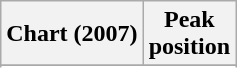<table class="wikitable sortable plainrowheaders">
<tr>
<th>Chart (2007)</th>
<th>Peak<br>position</th>
</tr>
<tr>
</tr>
<tr>
</tr>
<tr>
</tr>
<tr>
</tr>
</table>
